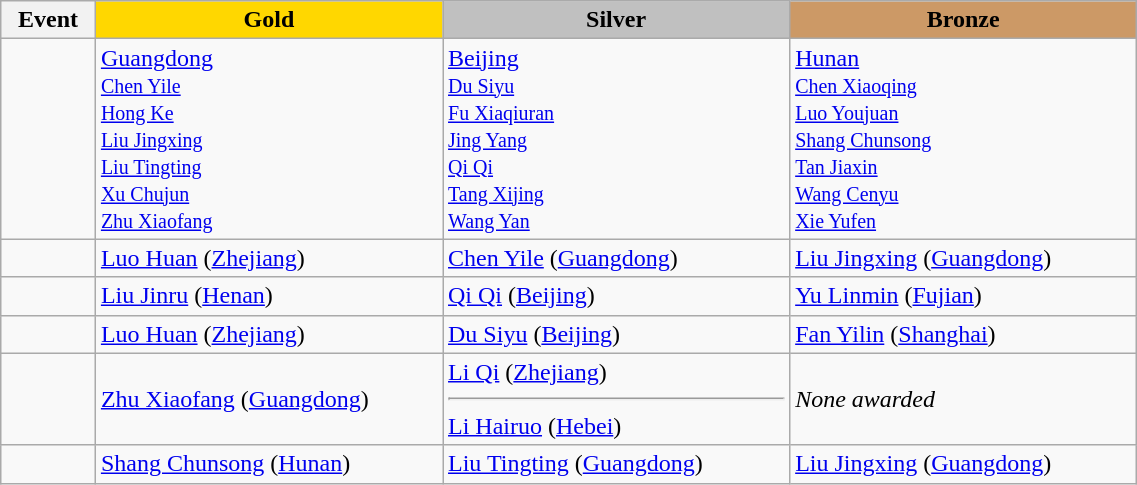<table style="width:60%;" class="wikitable">
<tr>
<th style="text-align:center; width:2%;">Event</th>
<td style="text-align:center; width:15%; background:gold;"><strong>Gold</strong></td>
<td style="text-align:center; width:15%; background:silver;"><strong>Silver</strong></td>
<td style="text-align:center; width:15%; background:#c96;"><strong>Bronze</strong></td>
</tr>
<tr>
<td></td>
<td><a href='#'>Guangdong</a> <br><small> <a href='#'>Chen Yile</a> <br> <a href='#'>Hong Ke</a> <br> <a href='#'>Liu Jingxing</a> <br> <a href='#'>Liu Tingting</a> <br> <a href='#'>Xu Chujun</a> <br> <a href='#'>Zhu Xiaofang</a></small></td>
<td><a href='#'>Beijing</a> <br><small> <a href='#'>Du Siyu</a> <br> <a href='#'>Fu Xiaqiuran</a> <br> <a href='#'>Jing Yang</a> <br> <a href='#'>Qi Qi</a> <br> <a href='#'>Tang Xijing</a> <br> <a href='#'>Wang Yan</a></small></td>
<td><a href='#'>Hunan</a> <br><small> <a href='#'>Chen Xiaoqing</a> <br> <a href='#'>Luo Youjuan</a> <br> <a href='#'>Shang Chunsong</a> <br> <a href='#'>Tan Jiaxin</a> <br> <a href='#'>Wang Cenyu</a> <br> <a href='#'>Xie Yufen</a></small></td>
</tr>
<tr>
<td></td>
<td><a href='#'>Luo Huan</a> (<a href='#'>Zhejiang</a>)</td>
<td><a href='#'>Chen Yile</a> (<a href='#'>Guangdong</a>)</td>
<td><a href='#'>Liu Jingxing</a> (<a href='#'>Guangdong</a>)</td>
</tr>
<tr>
<td></td>
<td><a href='#'>Liu Jinru</a> (<a href='#'>Henan</a>)</td>
<td><a href='#'>Qi Qi</a> (<a href='#'>Beijing</a>)</td>
<td><a href='#'>Yu Linmin</a> (<a href='#'>Fujian</a>)</td>
</tr>
<tr>
<td></td>
<td><a href='#'>Luo Huan</a> (<a href='#'>Zhejiang</a>)</td>
<td><a href='#'>Du Siyu</a> (<a href='#'>Beijing</a>)</td>
<td><a href='#'>Fan Yilin</a> (<a href='#'>Shanghai</a>)</td>
</tr>
<tr>
<td></td>
<td><a href='#'>Zhu Xiaofang</a> (<a href='#'>Guangdong</a>)</td>
<td><a href='#'>Li Qi</a> (<a href='#'>Zhejiang</a>)<hr><a href='#'>Li Hairuo</a> (<a href='#'>Hebei</a>)</td>
<td><em>None awarded</em></td>
</tr>
<tr>
<td></td>
<td><a href='#'>Shang Chunsong</a> (<a href='#'>Hunan</a>)</td>
<td><a href='#'>Liu Tingting</a> (<a href='#'>Guangdong</a>)</td>
<td><a href='#'>Liu Jingxing</a> (<a href='#'>Guangdong</a>)</td>
</tr>
</table>
